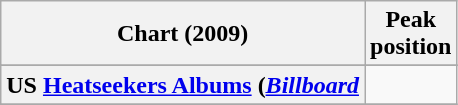<table class="wikitable sortable plainrowheaders">
<tr>
<th>Chart (2009)</th>
<th>Peak<br>position</th>
</tr>
<tr>
</tr>
<tr>
</tr>
<tr>
</tr>
<tr>
</tr>
<tr>
</tr>
<tr>
</tr>
<tr>
<th scope="row">US <a href='#'>Heatseekers Albums</a> (<a href='#'><em>Billboard</em></a></th>
<td></td>
</tr>
<tr>
</tr>
</table>
